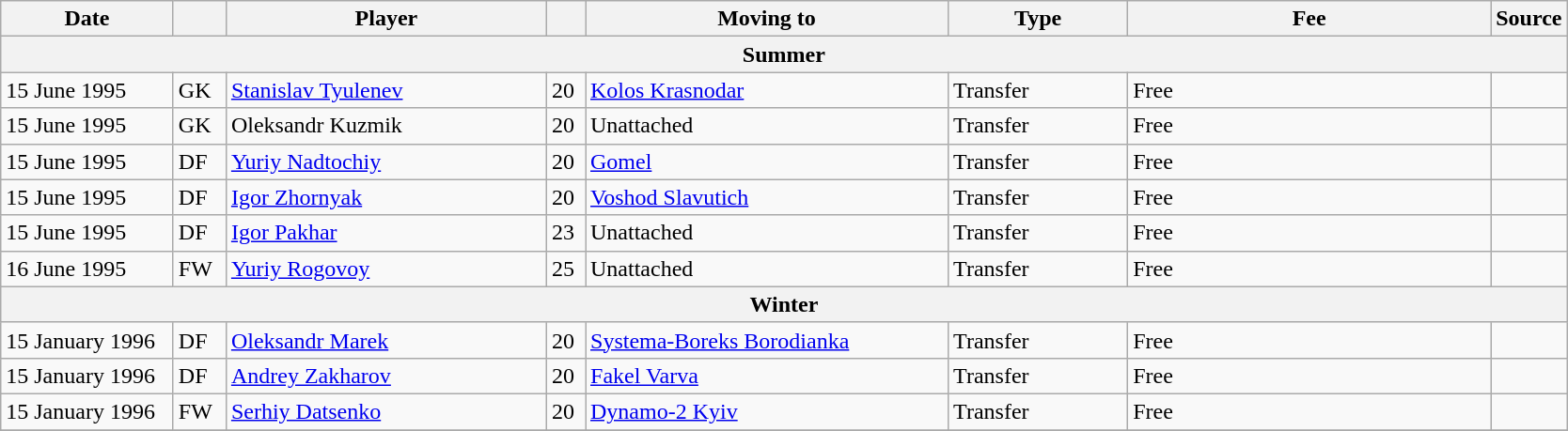<table class="wikitable sortable">
<tr>
<th style="width:115px;">Date</th>
<th style="width:30px;"></th>
<th style="width:220px;">Player</th>
<th style="width:20px;"></th>
<th style="width:250px;">Moving to</th>
<th style="width:120px;" class="unsortable">Type</th>
<th style="width:250px;" class="unsortable">Fee</th>
<th style="width:20px;">Source</th>
</tr>
<tr>
<th colspan=8>Summer</th>
</tr>
<tr>
<td>15 June 1995</td>
<td>GK</td>
<td> <a href='#'>Stanislav Tyulenev</a></td>
<td>20</td>
<td> <a href='#'>Kolos Krasnodar</a></td>
<td>Transfer</td>
<td>Free</td>
<td></td>
</tr>
<tr>
<td>15 June 1995</td>
<td>GK</td>
<td> Oleksandr Kuzmik</td>
<td>20</td>
<td>Unattached</td>
<td>Transfer</td>
<td>Free</td>
<td></td>
</tr>
<tr>
<td>15 June 1995</td>
<td>DF</td>
<td> <a href='#'>Yuriy Nadtochiy</a></td>
<td>20</td>
<td> <a href='#'>Gomel</a></td>
<td>Transfer</td>
<td>Free</td>
<td></td>
</tr>
<tr>
<td>15 June 1995</td>
<td>DF</td>
<td> <a href='#'>Igor Zhornyak</a></td>
<td>20</td>
<td> <a href='#'>Voshod Slavutich</a></td>
<td>Transfer</td>
<td>Free</td>
<td></td>
</tr>
<tr>
<td>15 June 1995</td>
<td>DF</td>
<td> <a href='#'>Igor Pakhar</a></td>
<td>23</td>
<td>Unattached</td>
<td>Transfer</td>
<td>Free</td>
<td></td>
</tr>
<tr>
<td>16 June 1995</td>
<td>FW</td>
<td> <a href='#'>Yuriy Rogovoy</a></td>
<td>25</td>
<td>Unattached</td>
<td>Transfer</td>
<td>Free</td>
<td></td>
</tr>
<tr>
<th colspan=8>Winter</th>
</tr>
<tr>
<td>15 January 1996</td>
<td>DF</td>
<td> <a href='#'>Oleksandr Marek</a></td>
<td>20</td>
<td> <a href='#'>Systema-Boreks Borodianka</a></td>
<td>Transfer</td>
<td>Free</td>
<td></td>
</tr>
<tr>
<td>15 January 1996</td>
<td>DF</td>
<td> <a href='#'>Andrey Zakharov</a></td>
<td>20</td>
<td> <a href='#'>Fakel Varva</a></td>
<td>Transfer</td>
<td>Free</td>
<td></td>
</tr>
<tr>
<td>15 January 1996</td>
<td>FW</td>
<td> <a href='#'>Serhiy Datsenko</a></td>
<td>20</td>
<td> <a href='#'>Dynamo-2 Kyiv</a></td>
<td>Transfer</td>
<td>Free</td>
<td></td>
</tr>
<tr>
</tr>
</table>
